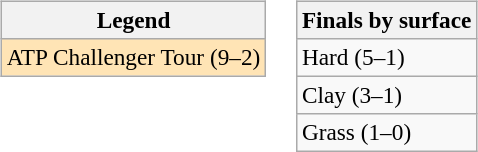<table>
<tr valign=top>
<td><br><table class="wikitable" style=font-size:97%>
<tr>
<th>Legend</th>
</tr>
<tr style="background:moccasin;">
<td>ATP Challenger Tour (9–2)</td>
</tr>
</table>
</td>
<td><br><table class="wikitable" style=font-size:97%>
<tr>
<th>Finals by surface</th>
</tr>
<tr>
<td>Hard (5–1)</td>
</tr>
<tr>
<td>Clay (3–1)</td>
</tr>
<tr>
<td>Grass (1–0)</td>
</tr>
</table>
</td>
</tr>
</table>
